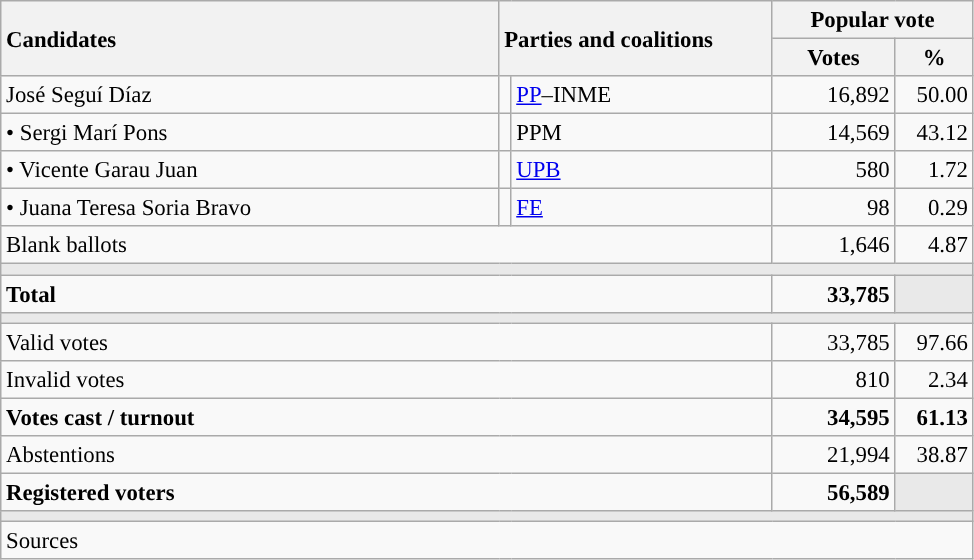<table class="wikitable" style="text-align:right; font-size:95%;">
<tr>
<th style="text-align:left;" rowspan="2" width="325">Candidates</th>
<th style="text-align:left;" rowspan="2" colspan="2" width="175">Parties and coalitions</th>
<th colspan="2">Popular vote</th>
</tr>
<tr>
<th width="75">Votes</th>
<th width="45">%</th>
</tr>
<tr>
<td align="left"> José Seguí Díaz</td>
<td width="1" style="color:inherit;background:"></td>
<td align="left"><a href='#'>PP</a>–INME</td>
<td>16,892</td>
<td>50.00</td>
</tr>
<tr>
<td align="left">• Sergi Marí Pons</td>
<td style="color:inherit;background:"></td>
<td align="left">PPM</td>
<td>14,569</td>
<td>43.12</td>
</tr>
<tr>
<td align="left">• Vicente Garau Juan</td>
<td style="color:inherit;background:"></td>
<td align="left"><a href='#'>UPB</a></td>
<td>580</td>
<td>1.72</td>
</tr>
<tr>
<td align="left">• Juana Teresa Soria Bravo</td>
<td style="color:inherit;background:"></td>
<td align="left"><a href='#'>FE</a></td>
<td>98</td>
<td>0.29</td>
</tr>
<tr>
<td align="left" colspan="3">Blank ballots</td>
<td>1,646</td>
<td>4.87</td>
</tr>
<tr>
<td colspan="5" bgcolor="#E9E9E9"></td>
</tr>
<tr style="font-weight:bold;">
<td align="left" colspan="3">Total</td>
<td>33,785</td>
<td bgcolor="#E9E9E9"></td>
</tr>
<tr>
<td colspan="5" bgcolor="#E9E9E9"></td>
</tr>
<tr>
<td align="left" colspan="3">Valid votes</td>
<td>33,785</td>
<td>97.66</td>
</tr>
<tr>
<td align="left" colspan="3">Invalid votes</td>
<td>810</td>
<td>2.34</td>
</tr>
<tr style="font-weight:bold;">
<td align="left" colspan="3">Votes cast / turnout</td>
<td>34,595</td>
<td>61.13</td>
</tr>
<tr>
<td align="left" colspan="3">Abstentions</td>
<td>21,994</td>
<td>38.87</td>
</tr>
<tr style="font-weight:bold;">
<td align="left" colspan="3">Registered voters</td>
<td>56,589</td>
<td bgcolor="#E9E9E9"></td>
</tr>
<tr>
<td colspan="5" bgcolor="#E9E9E9"></td>
</tr>
<tr>
<td align="left" colspan="5">Sources</td>
</tr>
</table>
